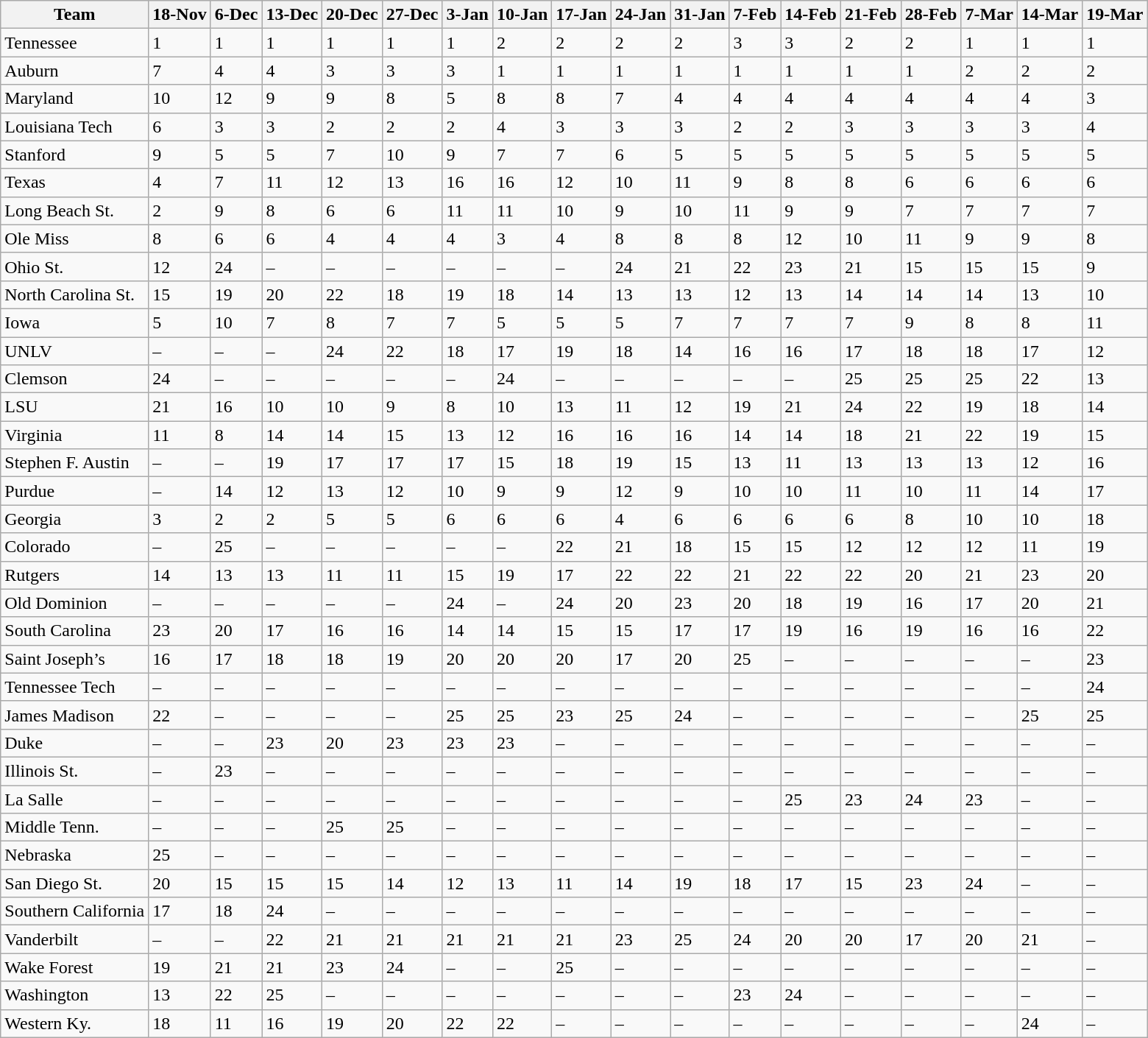<table class="wikitable sortable">
<tr>
<th>Team</th>
<th>18-Nov</th>
<th>6-Dec</th>
<th>13-Dec</th>
<th>20-Dec</th>
<th>27-Dec</th>
<th>3-Jan</th>
<th>10-Jan</th>
<th>17-Jan</th>
<th>24-Jan</th>
<th>31-Jan</th>
<th>7-Feb</th>
<th>14-Feb</th>
<th>21-Feb</th>
<th>28-Feb</th>
<th>7-Mar</th>
<th>14-Mar</th>
<th>19-Mar</th>
</tr>
<tr>
<td>Tennessee</td>
<td>1</td>
<td>1</td>
<td>1</td>
<td>1</td>
<td>1</td>
<td>1</td>
<td>2</td>
<td>2</td>
<td>2</td>
<td>2</td>
<td>3</td>
<td>3</td>
<td>2</td>
<td>2</td>
<td>1</td>
<td>1</td>
<td>1</td>
</tr>
<tr>
<td>Auburn</td>
<td>7</td>
<td>4</td>
<td>4</td>
<td>3</td>
<td>3</td>
<td>3</td>
<td>1</td>
<td>1</td>
<td>1</td>
<td>1</td>
<td>1</td>
<td>1</td>
<td>1</td>
<td>1</td>
<td>2</td>
<td>2</td>
<td>2</td>
</tr>
<tr>
<td>Maryland</td>
<td>10</td>
<td>12</td>
<td>9</td>
<td>9</td>
<td>8</td>
<td>5</td>
<td>8</td>
<td>8</td>
<td>7</td>
<td>4</td>
<td>4</td>
<td>4</td>
<td>4</td>
<td>4</td>
<td>4</td>
<td>4</td>
<td>3</td>
</tr>
<tr>
<td>Louisiana Tech</td>
<td>6</td>
<td>3</td>
<td>3</td>
<td>2</td>
<td>2</td>
<td>2</td>
<td>4</td>
<td>3</td>
<td>3</td>
<td>3</td>
<td>2</td>
<td>2</td>
<td>3</td>
<td>3</td>
<td>3</td>
<td>3</td>
<td>4</td>
</tr>
<tr>
<td>Stanford</td>
<td>9</td>
<td>5</td>
<td>5</td>
<td>7</td>
<td>10</td>
<td>9</td>
<td>7</td>
<td>7</td>
<td>6</td>
<td>5</td>
<td>5</td>
<td>5</td>
<td>5</td>
<td>5</td>
<td>5</td>
<td>5</td>
<td>5</td>
</tr>
<tr>
<td>Texas</td>
<td>4</td>
<td>7</td>
<td>11</td>
<td>12</td>
<td>13</td>
<td>16</td>
<td>16</td>
<td>12</td>
<td>10</td>
<td>11</td>
<td>9</td>
<td>8</td>
<td>8</td>
<td>6</td>
<td>6</td>
<td>6</td>
<td>6</td>
</tr>
<tr>
<td>Long Beach St.</td>
<td>2</td>
<td>9</td>
<td>8</td>
<td>6</td>
<td>6</td>
<td>11</td>
<td>11</td>
<td>10</td>
<td>9</td>
<td>10</td>
<td>11</td>
<td>9</td>
<td>9</td>
<td>7</td>
<td>7</td>
<td>7</td>
<td>7</td>
</tr>
<tr>
<td>Ole Miss</td>
<td>8</td>
<td>6</td>
<td>6</td>
<td>4</td>
<td>4</td>
<td>4</td>
<td>3</td>
<td>4</td>
<td>8</td>
<td>8</td>
<td>8</td>
<td>12</td>
<td>10</td>
<td>11</td>
<td>9</td>
<td>9</td>
<td>8</td>
</tr>
<tr>
<td>Ohio St.</td>
<td>12</td>
<td>24</td>
<td data-sort-value=99>–</td>
<td data-sort-value=99>–</td>
<td data-sort-value=99>–</td>
<td data-sort-value=99>–</td>
<td data-sort-value=99>–</td>
<td data-sort-value=99>–</td>
<td>24</td>
<td>21</td>
<td>22</td>
<td>23</td>
<td>21</td>
<td>15</td>
<td>15</td>
<td>15</td>
<td>9</td>
</tr>
<tr>
<td>North Carolina St.</td>
<td>15</td>
<td>19</td>
<td>20</td>
<td>22</td>
<td>18</td>
<td>19</td>
<td>18</td>
<td>14</td>
<td>13</td>
<td>13</td>
<td>12</td>
<td>13</td>
<td>14</td>
<td>14</td>
<td>14</td>
<td>13</td>
<td>10</td>
</tr>
<tr>
<td>Iowa</td>
<td>5</td>
<td>10</td>
<td>7</td>
<td>8</td>
<td>7</td>
<td>7</td>
<td>5</td>
<td>5</td>
<td>5</td>
<td>7</td>
<td>7</td>
<td>7</td>
<td>7</td>
<td>9</td>
<td>8</td>
<td>8</td>
<td>11</td>
</tr>
<tr>
<td>UNLV</td>
<td data-sort-value=99>–</td>
<td data-sort-value=99>–</td>
<td data-sort-value=99>–</td>
<td>24</td>
<td>22</td>
<td>18</td>
<td>17</td>
<td>19</td>
<td>18</td>
<td>14</td>
<td>16</td>
<td>16</td>
<td>17</td>
<td>18</td>
<td>18</td>
<td>17</td>
<td>12</td>
</tr>
<tr>
<td>Clemson</td>
<td>24</td>
<td data-sort-value=99>–</td>
<td data-sort-value=99>–</td>
<td data-sort-value=99>–</td>
<td data-sort-value=99>–</td>
<td data-sort-value=99>–</td>
<td>24</td>
<td data-sort-value=99>–</td>
<td data-sort-value=99>–</td>
<td data-sort-value=99>–</td>
<td data-sort-value=99>–</td>
<td data-sort-value=99>–</td>
<td>25</td>
<td>25</td>
<td>25</td>
<td>22</td>
<td>13</td>
</tr>
<tr>
<td>LSU</td>
<td>21</td>
<td>16</td>
<td>10</td>
<td>10</td>
<td>9</td>
<td>8</td>
<td>10</td>
<td>13</td>
<td>11</td>
<td>12</td>
<td>19</td>
<td>21</td>
<td>24</td>
<td>22</td>
<td>19</td>
<td>18</td>
<td>14</td>
</tr>
<tr>
<td>Virginia</td>
<td>11</td>
<td>8</td>
<td>14</td>
<td>14</td>
<td>15</td>
<td>13</td>
<td>12</td>
<td>16</td>
<td>16</td>
<td>16</td>
<td>14</td>
<td>14</td>
<td>18</td>
<td>21</td>
<td>22</td>
<td>19</td>
<td>15</td>
</tr>
<tr>
<td>Stephen F. Austin</td>
<td data-sort-value=99>–</td>
<td data-sort-value=99>–</td>
<td>19</td>
<td>17</td>
<td>17</td>
<td>17</td>
<td>15</td>
<td>18</td>
<td>19</td>
<td>15</td>
<td>13</td>
<td>11</td>
<td>13</td>
<td>13</td>
<td>13</td>
<td>12</td>
<td>16</td>
</tr>
<tr>
<td>Purdue</td>
<td data-sort-value=99>–</td>
<td>14</td>
<td>12</td>
<td>13</td>
<td>12</td>
<td>10</td>
<td>9</td>
<td>9</td>
<td>12</td>
<td>9</td>
<td>10</td>
<td>10</td>
<td>11</td>
<td>10</td>
<td>11</td>
<td>14</td>
<td>17</td>
</tr>
<tr>
<td>Georgia</td>
<td>3</td>
<td>2</td>
<td>2</td>
<td>5</td>
<td>5</td>
<td>6</td>
<td>6</td>
<td>6</td>
<td>4</td>
<td>6</td>
<td>6</td>
<td>6</td>
<td>6</td>
<td>8</td>
<td>10</td>
<td>10</td>
<td>18</td>
</tr>
<tr>
<td>Colorado</td>
<td data-sort-value=99>–</td>
<td>25</td>
<td data-sort-value=99>–</td>
<td data-sort-value=99>–</td>
<td data-sort-value=99>–</td>
<td data-sort-value=99>–</td>
<td data-sort-value=99>–</td>
<td>22</td>
<td>21</td>
<td>18</td>
<td>15</td>
<td>15</td>
<td>12</td>
<td>12</td>
<td>12</td>
<td>11</td>
<td>19</td>
</tr>
<tr>
<td>Rutgers</td>
<td>14</td>
<td>13</td>
<td>13</td>
<td>11</td>
<td>11</td>
<td>15</td>
<td>19</td>
<td>17</td>
<td>22</td>
<td>22</td>
<td>21</td>
<td>22</td>
<td>22</td>
<td>20</td>
<td>21</td>
<td>23</td>
<td>20</td>
</tr>
<tr>
<td>Old Dominion</td>
<td data-sort-value=99>–</td>
<td data-sort-value=99>–</td>
<td data-sort-value=99>–</td>
<td data-sort-value=99>–</td>
<td data-sort-value=99>–</td>
<td>24</td>
<td data-sort-value=99>–</td>
<td>24</td>
<td>20</td>
<td>23</td>
<td>20</td>
<td>18</td>
<td>19</td>
<td>16</td>
<td>17</td>
<td>20</td>
<td>21</td>
</tr>
<tr>
<td>South Carolina</td>
<td>23</td>
<td>20</td>
<td>17</td>
<td>16</td>
<td>16</td>
<td>14</td>
<td>14</td>
<td>15</td>
<td>15</td>
<td>17</td>
<td>17</td>
<td>19</td>
<td>16</td>
<td>19</td>
<td>16</td>
<td>16</td>
<td>22</td>
</tr>
<tr>
<td>Saint Joseph’s</td>
<td>16</td>
<td>17</td>
<td>18</td>
<td>18</td>
<td>19</td>
<td>20</td>
<td>20</td>
<td>20</td>
<td>17</td>
<td>20</td>
<td>25</td>
<td data-sort-value=99>–</td>
<td data-sort-value=99>–</td>
<td data-sort-value=99>–</td>
<td data-sort-value=99>–</td>
<td data-sort-value=99>–</td>
<td>23</td>
</tr>
<tr>
<td>Tennessee Tech</td>
<td data-sort-value=99>–</td>
<td data-sort-value=99>–</td>
<td data-sort-value=99>–</td>
<td data-sort-value=99>–</td>
<td data-sort-value=99>–</td>
<td data-sort-value=99>–</td>
<td data-sort-value=99>–</td>
<td data-sort-value=99>–</td>
<td data-sort-value=99>–</td>
<td data-sort-value=99>–</td>
<td data-sort-value=99>–</td>
<td data-sort-value=99>–</td>
<td data-sort-value=99>–</td>
<td data-sort-value=99>–</td>
<td data-sort-value=99>–</td>
<td data-sort-value=99>–</td>
<td>24</td>
</tr>
<tr>
<td>James Madison</td>
<td>22</td>
<td data-sort-value=99>–</td>
<td data-sort-value=99>–</td>
<td data-sort-value=99>–</td>
<td data-sort-value=99>–</td>
<td>25</td>
<td>25</td>
<td>23</td>
<td>25</td>
<td>24</td>
<td data-sort-value=99>–</td>
<td data-sort-value=99>–</td>
<td data-sort-value=99>–</td>
<td data-sort-value=99>–</td>
<td data-sort-value=99>–</td>
<td>25</td>
<td>25</td>
</tr>
<tr>
<td>Duke</td>
<td data-sort-value=99>–</td>
<td data-sort-value=99>–</td>
<td>23</td>
<td>20</td>
<td>23</td>
<td>23</td>
<td>23</td>
<td data-sort-value=99>–</td>
<td data-sort-value=99>–</td>
<td data-sort-value=99>–</td>
<td data-sort-value=99>–</td>
<td data-sort-value=99>–</td>
<td data-sort-value=99>–</td>
<td data-sort-value=99>–</td>
<td data-sort-value=99>–</td>
<td data-sort-value=99>–</td>
<td data-sort-value=99>–</td>
</tr>
<tr>
<td>Illinois St.</td>
<td data-sort-value=99>–</td>
<td>23</td>
<td data-sort-value=99>–</td>
<td data-sort-value=99>–</td>
<td data-sort-value=99>–</td>
<td data-sort-value=99>–</td>
<td data-sort-value=99>–</td>
<td data-sort-value=99>–</td>
<td data-sort-value=99>–</td>
<td data-sort-value=99>–</td>
<td data-sort-value=99>–</td>
<td data-sort-value=99>–</td>
<td data-sort-value=99>–</td>
<td data-sort-value=99>–</td>
<td data-sort-value=99>–</td>
<td data-sort-value=99>–</td>
<td data-sort-value=99>–</td>
</tr>
<tr>
<td>La Salle</td>
<td data-sort-value=99>–</td>
<td data-sort-value=99>–</td>
<td data-sort-value=99>–</td>
<td data-sort-value=99>–</td>
<td data-sort-value=99>–</td>
<td data-sort-value=99>–</td>
<td data-sort-value=99>–</td>
<td data-sort-value=99>–</td>
<td data-sort-value=99>–</td>
<td data-sort-value=99>–</td>
<td data-sort-value=99>–</td>
<td>25</td>
<td>23</td>
<td>24</td>
<td>23</td>
<td data-sort-value=99>–</td>
<td data-sort-value=99>–</td>
</tr>
<tr>
<td>Middle Tenn.</td>
<td data-sort-value=99>–</td>
<td data-sort-value=99>–</td>
<td data-sort-value=99>–</td>
<td>25</td>
<td>25</td>
<td data-sort-value=99>–</td>
<td data-sort-value=99>–</td>
<td data-sort-value=99>–</td>
<td data-sort-value=99>–</td>
<td data-sort-value=99>–</td>
<td data-sort-value=99>–</td>
<td data-sort-value=99>–</td>
<td data-sort-value=99>–</td>
<td data-sort-value=99>–</td>
<td data-sort-value=99>–</td>
<td data-sort-value=99>–</td>
<td data-sort-value=99>–</td>
</tr>
<tr>
<td>Nebraska</td>
<td>25</td>
<td data-sort-value=99>–</td>
<td data-sort-value=99>–</td>
<td data-sort-value=99>–</td>
<td data-sort-value=99>–</td>
<td data-sort-value=99>–</td>
<td data-sort-value=99>–</td>
<td data-sort-value=99>–</td>
<td data-sort-value=99>–</td>
<td data-sort-value=99>–</td>
<td data-sort-value=99>–</td>
<td data-sort-value=99>–</td>
<td data-sort-value=99>–</td>
<td data-sort-value=99>–</td>
<td data-sort-value=99>–</td>
<td data-sort-value=99>–</td>
<td data-sort-value=99>–</td>
</tr>
<tr>
<td>San Diego St.</td>
<td>20</td>
<td>15</td>
<td>15</td>
<td>15</td>
<td>14</td>
<td>12</td>
<td>13</td>
<td>11</td>
<td>14</td>
<td>19</td>
<td>18</td>
<td>17</td>
<td>15</td>
<td>23</td>
<td>24</td>
<td data-sort-value=99>–</td>
<td data-sort-value=99>–</td>
</tr>
<tr>
<td>Southern California</td>
<td>17</td>
<td>18</td>
<td>24</td>
<td data-sort-value=99>–</td>
<td data-sort-value=99>–</td>
<td data-sort-value=99>–</td>
<td data-sort-value=99>–</td>
<td data-sort-value=99>–</td>
<td data-sort-value=99>–</td>
<td data-sort-value=99>–</td>
<td data-sort-value=99>–</td>
<td data-sort-value=99>–</td>
<td data-sort-value=99>–</td>
<td data-sort-value=99>–</td>
<td data-sort-value=99>–</td>
<td data-sort-value=99>–</td>
<td data-sort-value=99>–</td>
</tr>
<tr>
<td>Vanderbilt</td>
<td data-sort-value=99>–</td>
<td data-sort-value=99>–</td>
<td>22</td>
<td>21</td>
<td>21</td>
<td>21</td>
<td>21</td>
<td>21</td>
<td>23</td>
<td>25</td>
<td>24</td>
<td>20</td>
<td>20</td>
<td>17</td>
<td>20</td>
<td>21</td>
<td data-sort-value=99>–</td>
</tr>
<tr>
<td>Wake Forest</td>
<td>19</td>
<td>21</td>
<td>21</td>
<td>23</td>
<td>24</td>
<td data-sort-value=99>–</td>
<td data-sort-value=99>–</td>
<td>25</td>
<td data-sort-value=99>–</td>
<td data-sort-value=99>–</td>
<td data-sort-value=99>–</td>
<td data-sort-value=99>–</td>
<td data-sort-value=99>–</td>
<td data-sort-value=99>–</td>
<td data-sort-value=99>–</td>
<td data-sort-value=99>–</td>
<td data-sort-value=99>–</td>
</tr>
<tr>
<td>Washington</td>
<td>13</td>
<td>22</td>
<td>25</td>
<td data-sort-value=99>–</td>
<td data-sort-value=99>–</td>
<td data-sort-value=99>–</td>
<td data-sort-value=99>–</td>
<td data-sort-value=99>–</td>
<td data-sort-value=99>–</td>
<td data-sort-value=99>–</td>
<td>23</td>
<td>24</td>
<td data-sort-value=99>–</td>
<td data-sort-value=99>–</td>
<td data-sort-value=99>–</td>
<td data-sort-value=99>–</td>
<td data-sort-value=99>–</td>
</tr>
<tr>
<td>Western Ky.</td>
<td>18</td>
<td>11</td>
<td>16</td>
<td>19</td>
<td>20</td>
<td>22</td>
<td>22</td>
<td data-sort-value=99>–</td>
<td data-sort-value=99>–</td>
<td data-sort-value=99>–</td>
<td data-sort-value=99>–</td>
<td data-sort-value=99>–</td>
<td data-sort-value=99>–</td>
<td data-sort-value=99>–</td>
<td data-sort-value=99>–</td>
<td>24</td>
<td data-sort-value=99>–</td>
</tr>
</table>
